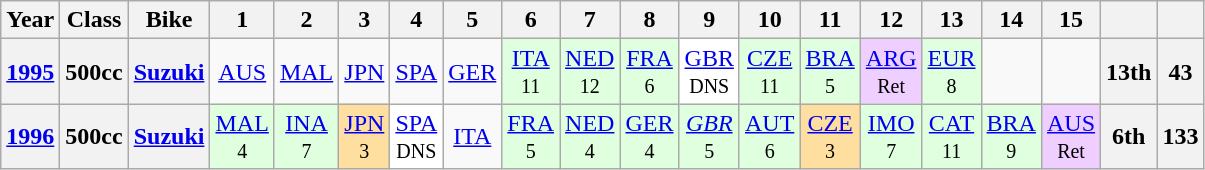<table class="wikitable" style="text-align:center">
<tr>
<th>Year</th>
<th>Class</th>
<th>Bike</th>
<th>1</th>
<th>2</th>
<th>3</th>
<th>4</th>
<th>5</th>
<th>6</th>
<th>7</th>
<th>8</th>
<th>9</th>
<th>10</th>
<th>11</th>
<th>12</th>
<th>13</th>
<th>14</th>
<th>15</th>
<th></th>
<th></th>
</tr>
<tr>
<th align="left"><a href='#'>1995</a></th>
<th align="left">500cc</th>
<th align="left"><a href='#'>Suzuki</a></th>
<td><a href='#'>AUS</a></td>
<td><a href='#'>MAL</a></td>
<td><a href='#'>JPN</a></td>
<td><a href='#'>SPA</a></td>
<td><a href='#'>GER</a></td>
<td style="background:#DFFFDF;"><a href='#'>ITA</a><br><small>11</small></td>
<td style="background:#DFFFDF;"><a href='#'>NED</a><br><small>12</small></td>
<td style="background:#DFFFDF;"><a href='#'>FRA</a><br><small>6</small></td>
<td style="background:#FFFFFF;"><a href='#'>GBR</a><br><small>DNS</small></td>
<td style="background:#DFFFDF;"><a href='#'>CZE</a><br><small>11</small></td>
<td style="background:#DFFFDF;"><a href='#'>BRA</a><br><small>5</small></td>
<td style="background:#EFCFFF;"><a href='#'>ARG</a><br><small>Ret</small></td>
<td style="background:#DFFFDF;"><a href='#'>EUR</a><br><small>8</small></td>
<td></td>
<td></td>
<th>13th</th>
<th>43</th>
</tr>
<tr>
<th align="left"><a href='#'>1996</a></th>
<th align="left">500cc</th>
<th align="left"><a href='#'>Suzuki</a></th>
<td style="background:#DFFFDF;"><a href='#'>MAL</a><br><small>4</small></td>
<td style="background:#DFFFDF;"><a href='#'>INA</a><br><small>7</small></td>
<td style="background:#FFDF9F;"><a href='#'>JPN</a><br><small>3</small></td>
<td style="background:#FFFFFF;"><a href='#'>SPA</a><br><small>DNS</small></td>
<td><a href='#'>ITA</a></td>
<td style="background:#DFFFDF;"><a href='#'>FRA</a><br><small>5</small></td>
<td style="background:#DFFFDF;"><a href='#'>NED</a><br><small>4</small></td>
<td style="background:#DFFFDF;"><a href='#'>GER</a><br><small>4</small></td>
<td style="background:#DFFFDF;"><em><a href='#'>GBR</a></em><br><small>5</small></td>
<td style="background:#DFFFDF;"><a href='#'>AUT</a><br><small>6</small></td>
<td style="background:#FFDF9F;"><a href='#'>CZE</a><br><small>3</small></td>
<td style="background:#DFFFDF;"><a href='#'>IMO</a><br><small>7</small></td>
<td style="background:#DFFFDF;"><a href='#'>CAT</a><br><small>11</small></td>
<td style="background:#DFFFDF;"><a href='#'>BRA</a><br><small>9</small></td>
<td style="background:#EFCFFF;"><a href='#'>AUS</a><br><small>Ret</small></td>
<th>6th</th>
<th>133</th>
</tr>
</table>
